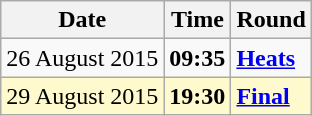<table class="wikitable">
<tr>
<th>Date</th>
<th>Time</th>
<th>Round</th>
</tr>
<tr>
<td>26 August 2015</td>
<td><strong>09:35</strong></td>
<td><strong><a href='#'>Heats</a></strong></td>
</tr>
<tr style=background:lemonchiffon>
<td>29 August 2015</td>
<td><strong>19:30</strong></td>
<td><strong><a href='#'>Final</a></strong></td>
</tr>
</table>
